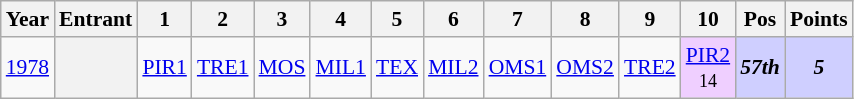<table class="wikitable" style="text-align:center; font-size:90%">
<tr>
<th>Year</th>
<th>Entrant</th>
<th>1</th>
<th>2</th>
<th>3</th>
<th>4</th>
<th>5</th>
<th>6</th>
<th>7</th>
<th>8</th>
<th>9</th>
<th>10</th>
<th>Pos</th>
<th>Points</th>
</tr>
<tr>
<td><a href='#'>1978</a></td>
<th></th>
<td><a href='#'>PIR1</a></td>
<td><a href='#'>TRE1</a></td>
<td><a href='#'>MOS</a></td>
<td><a href='#'>MIL1</a></td>
<td><a href='#'>TEX</a></td>
<td><a href='#'>MIL2</a></td>
<td><a href='#'>OMS1</a></td>
<td><a href='#'>OMS2</a></td>
<td><a href='#'>TRE2</a></td>
<td style="background-color:#EFCFFF"><a href='#'>PIR2</a><br><small>14</small></td>
<td style="background:#CFCFFF;"><strong><em>57th</em></strong></td>
<td style="background:#CFCFFF;"><strong><em>5</em></strong></td>
</tr>
</table>
